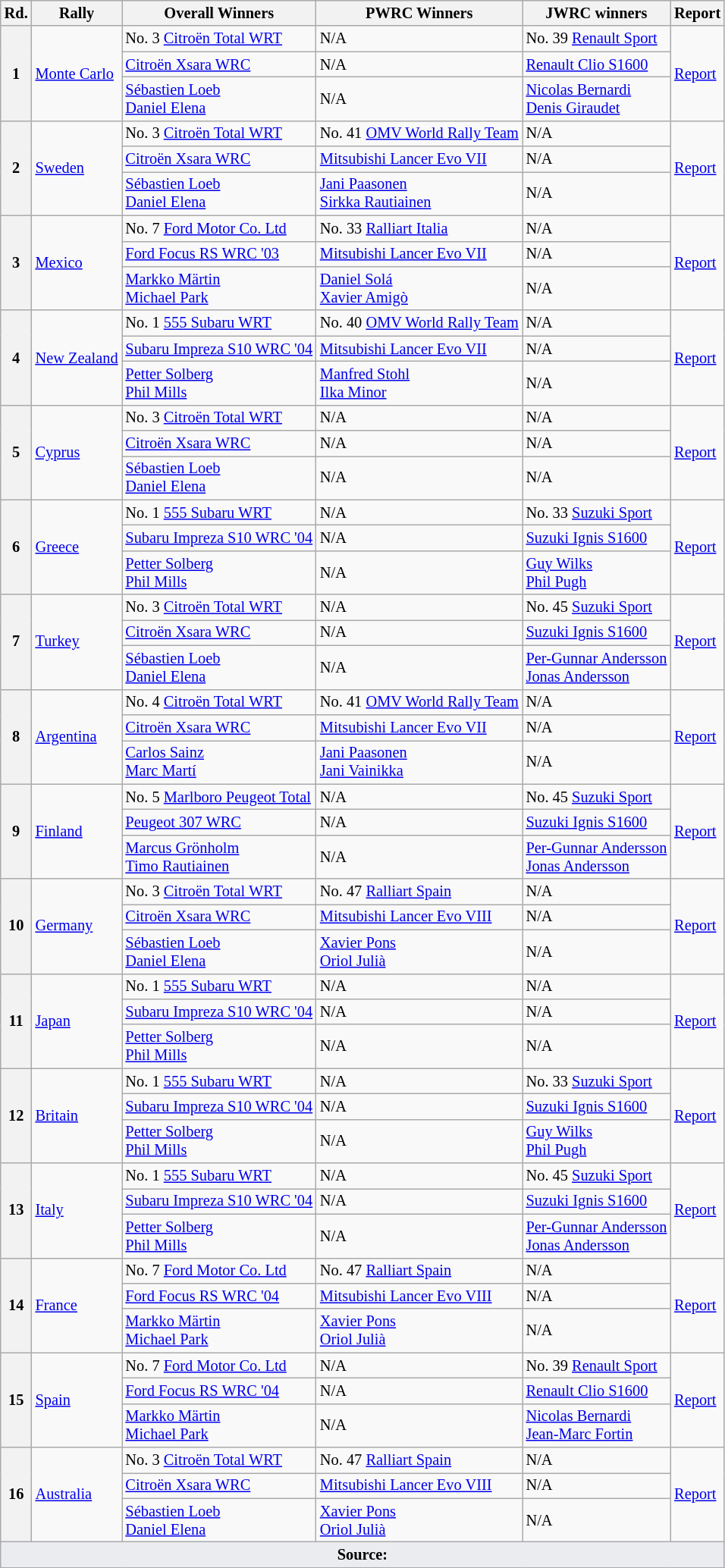<table class="wikitable" style="font-size:85%;">
<tr>
<th>Rd.</th>
<th>Rally</th>
<th>Overall Winners</th>
<th>PWRC Winners</th>
<th>JWRC winners</th>
<th>Report</th>
</tr>
<tr>
<th rowspan="3">1</th>
<td rowspan="3"> <a href='#'>Monte Carlo</a></td>
<td nowrap=""> No. 3 <a href='#'>Citroën Total WRT</a></td>
<td>N/A</td>
<td> No. 39 <a href='#'>Renault Sport</a></td>
<td rowspan="3"><a href='#'>Report</a></td>
</tr>
<tr>
<td> <a href='#'>Citroën Xsara WRC</a></td>
<td>N/A</td>
<td> <a href='#'>Renault Clio S1600</a></td>
</tr>
<tr>
<td> <a href='#'>Sébastien Loeb</a><br> <a href='#'>Daniel Elena</a></td>
<td>N/A</td>
<td> <a href='#'>Nicolas Bernardi</a><br> <a href='#'>Denis Giraudet</a></td>
</tr>
<tr>
<th rowspan="3">2</th>
<td rowspan="3"> <a href='#'>Sweden</a></td>
<td nowrap=""> No. 3 <a href='#'>Citroën Total WRT</a></td>
<td> No. 41 <a href='#'>OMV World Rally Team</a></td>
<td>N/A</td>
<td rowspan="3"><a href='#'>Report</a></td>
</tr>
<tr>
<td> <a href='#'>Citroën Xsara WRC</a></td>
<td> <a href='#'>Mitsubishi Lancer Evo VII</a></td>
<td>N/A</td>
</tr>
<tr>
<td> <a href='#'>Sébastien Loeb</a><br> <a href='#'>Daniel Elena</a></td>
<td> <a href='#'>Jani Paasonen</a><br> <a href='#'>Sirkka Rautiainen</a></td>
<td>N/A</td>
</tr>
<tr>
<th rowspan="3">3</th>
<td rowspan="3"> <a href='#'>Mexico</a></td>
<td nowrap=""> No. 7 <a href='#'>Ford Motor Co. Ltd</a></td>
<td> No. 33 <a href='#'>Ralliart Italia</a></td>
<td>N/A</td>
<td rowspan="3"><a href='#'>Report</a></td>
</tr>
<tr>
<td> <a href='#'>Ford Focus RS WRC '03</a></td>
<td> <a href='#'>Mitsubishi Lancer Evo VII</a></td>
<td>N/A</td>
</tr>
<tr>
<td> <a href='#'>Markko Märtin</a><br> <a href='#'>Michael Park</a></td>
<td> <a href='#'>Daniel Solá</a><br> <a href='#'>Xavier Amigò</a></td>
<td>N/A</td>
</tr>
<tr>
<th rowspan="3">4</th>
<td rowspan="3"> <a href='#'>New Zealand</a></td>
<td nowrap=""> No. 1 <a href='#'>555 Subaru WRT</a></td>
<td> No. 40 <a href='#'>OMV World Rally Team</a></td>
<td>N/A</td>
<td rowspan="3"><a href='#'>Report</a></td>
</tr>
<tr>
<td> <a href='#'>Subaru Impreza S10 WRC '04</a></td>
<td> <a href='#'>Mitsubishi Lancer Evo VII</a></td>
<td>N/A</td>
</tr>
<tr>
<td> <a href='#'>Petter Solberg</a><br> <a href='#'>Phil Mills</a></td>
<td> <a href='#'>Manfred Stohl</a><br> <a href='#'>Ilka Minor</a></td>
<td>N/A</td>
</tr>
<tr>
<th rowspan="3">5</th>
<td rowspan="3"> <a href='#'>Cyprus</a></td>
<td nowrap=""> No. 3 <a href='#'>Citroën Total WRT</a></td>
<td>N/A</td>
<td>N/A</td>
<td rowspan="3"><a href='#'>Report</a></td>
</tr>
<tr>
<td> <a href='#'>Citroën Xsara WRC</a></td>
<td>N/A</td>
<td>N/A</td>
</tr>
<tr>
<td> <a href='#'>Sébastien Loeb</a><br> <a href='#'>Daniel Elena</a></td>
<td>N/A</td>
<td>N/A</td>
</tr>
<tr>
<th rowspan="3">6</th>
<td rowspan="3"> <a href='#'>Greece</a></td>
<td nowrap=""> No. 1 <a href='#'>555 Subaru WRT</a></td>
<td>N/A</td>
<td> No. 33 <a href='#'>Suzuki Sport</a></td>
<td rowspan="3"><a href='#'>Report</a></td>
</tr>
<tr>
<td> <a href='#'>Subaru Impreza S10 WRC '04</a></td>
<td>N/A</td>
<td> <a href='#'>Suzuki Ignis S1600</a></td>
</tr>
<tr>
<td> <a href='#'>Petter Solberg</a><br> <a href='#'>Phil Mills</a></td>
<td>N/A</td>
<td> <a href='#'>Guy Wilks</a><br> <a href='#'>Phil Pugh</a></td>
</tr>
<tr>
<th rowspan="3">7</th>
<td rowspan="3"> <a href='#'>Turkey</a></td>
<td nowrap=""> No. 3 <a href='#'>Citroën Total WRT</a></td>
<td>N/A</td>
<td> No. 45 <a href='#'>Suzuki Sport</a></td>
<td rowspan="3"><a href='#'>Report</a></td>
</tr>
<tr>
<td> <a href='#'>Citroën Xsara WRC</a></td>
<td>N/A</td>
<td> <a href='#'>Suzuki Ignis S1600</a></td>
</tr>
<tr>
<td> <a href='#'>Sébastien Loeb</a><br> <a href='#'>Daniel Elena</a></td>
<td>N/A</td>
<td> <a href='#'>Per-Gunnar Andersson</a><br> <a href='#'>Jonas Andersson</a></td>
</tr>
<tr>
<th rowspan="3">8</th>
<td rowspan="3"> <a href='#'>Argentina</a></td>
<td nowrap=""> No. 4 <a href='#'>Citroën Total WRT</a></td>
<td> No. 41 <a href='#'>OMV World Rally Team</a></td>
<td>N/A</td>
<td rowspan="3"><a href='#'>Report</a></td>
</tr>
<tr>
<td> <a href='#'>Citroën Xsara WRC</a></td>
<td> <a href='#'>Mitsubishi Lancer Evo VII</a></td>
<td>N/A</td>
</tr>
<tr>
<td> <a href='#'>Carlos Sainz</a><br> <a href='#'>Marc Martí</a></td>
<td> <a href='#'>Jani Paasonen</a><br> <a href='#'>Jani Vainikka</a></td>
<td>N/A</td>
</tr>
<tr>
<th rowspan="3">9</th>
<td rowspan="3"> <a href='#'>Finland</a></td>
<td> No. 5 <a href='#'>Marlboro Peugeot Total</a></td>
<td>N/A</td>
<td> No. 45 <a href='#'>Suzuki Sport</a></td>
<td rowspan="3"><a href='#'>Report</a></td>
</tr>
<tr>
<td> <a href='#'>Peugeot 307 WRC</a></td>
<td>N/A</td>
<td> <a href='#'>Suzuki Ignis S1600</a></td>
</tr>
<tr>
<td> <a href='#'>Marcus Grönholm</a><br> <a href='#'>Timo Rautiainen</a></td>
<td>N/A</td>
<td> <a href='#'>Per-Gunnar Andersson</a><br> <a href='#'>Jonas Andersson</a></td>
</tr>
<tr>
<th rowspan="3">10</th>
<td rowspan="3"> <a href='#'>Germany</a></td>
<td> No. 3 <a href='#'>Citroën Total WRT</a></td>
<td> No. 47 <a href='#'>Ralliart Spain</a></td>
<td>N/A</td>
<td rowspan="3"><a href='#'>Report</a></td>
</tr>
<tr>
<td> <a href='#'>Citroën Xsara WRC</a></td>
<td> <a href='#'>Mitsubishi Lancer Evo VIII</a></td>
<td>N/A</td>
</tr>
<tr>
<td> <a href='#'>Sébastien Loeb</a><br> <a href='#'>Daniel Elena</a></td>
<td> <a href='#'>Xavier Pons</a><br> <a href='#'>Oriol Julià</a></td>
<td>N/A</td>
</tr>
<tr>
<th rowspan="3">11</th>
<td rowspan="3"> <a href='#'>Japan</a></td>
<td> No. 1 <a href='#'>555 Subaru WRT</a></td>
<td>N/A</td>
<td>N/A</td>
<td rowspan="3"><a href='#'>Report</a></td>
</tr>
<tr>
<td> <a href='#'>Subaru Impreza S10 WRC '04</a></td>
<td>N/A</td>
<td>N/A</td>
</tr>
<tr>
<td> <a href='#'>Petter Solberg</a><br> <a href='#'>Phil Mills</a></td>
<td>N/A</td>
<td>N/A</td>
</tr>
<tr>
<th rowspan="3">12</th>
<td rowspan="3"> <a href='#'>Britain</a></td>
<td> No. 1 <a href='#'>555 Subaru WRT</a></td>
<td>N/A</td>
<td> No. 33 <a href='#'>Suzuki Sport</a></td>
<td rowspan="3"><a href='#'>Report</a></td>
</tr>
<tr>
<td> <a href='#'>Subaru Impreza S10 WRC '04</a></td>
<td>N/A</td>
<td> <a href='#'>Suzuki Ignis S1600</a></td>
</tr>
<tr>
<td> <a href='#'>Petter Solberg</a><br> <a href='#'>Phil Mills</a></td>
<td>N/A</td>
<td> <a href='#'>Guy Wilks</a><br> <a href='#'>Phil Pugh</a></td>
</tr>
<tr>
<th rowspan="3">13</th>
<td rowspan="3"> <a href='#'>Italy</a></td>
<td> No. 1 <a href='#'>555 Subaru WRT</a></td>
<td>N/A</td>
<td> No. 45 <a href='#'>Suzuki Sport</a></td>
<td rowspan="3"><a href='#'>Report</a></td>
</tr>
<tr>
<td> <a href='#'>Subaru Impreza S10 WRC '04</a></td>
<td>N/A</td>
<td> <a href='#'>Suzuki Ignis S1600</a></td>
</tr>
<tr>
<td> <a href='#'>Petter Solberg</a><br> <a href='#'>Phil Mills</a></td>
<td>N/A</td>
<td> <a href='#'>Per-Gunnar Andersson</a><br> <a href='#'>Jonas Andersson</a></td>
</tr>
<tr>
<th rowspan="3">14</th>
<td rowspan="3"> <a href='#'>France</a></td>
<td> No. 7 <a href='#'>Ford Motor Co. Ltd</a></td>
<td> No. 47 <a href='#'>Ralliart Spain</a></td>
<td>N/A</td>
<td rowspan="3"><a href='#'>Report</a></td>
</tr>
<tr>
<td> <a href='#'>Ford Focus RS WRC '04</a></td>
<td> <a href='#'>Mitsubishi Lancer Evo VIII</a></td>
<td>N/A</td>
</tr>
<tr>
<td> <a href='#'>Markko Märtin</a><br> <a href='#'>Michael Park</a></td>
<td> <a href='#'>Xavier Pons</a><br> <a href='#'>Oriol Julià</a></td>
<td>N/A</td>
</tr>
<tr>
<th rowspan="3">15</th>
<td rowspan="3"> <a href='#'>Spain</a></td>
<td> No. 7 <a href='#'>Ford Motor Co. Ltd</a></td>
<td>N/A</td>
<td> No. 39 <a href='#'>Renault Sport</a></td>
<td rowspan="3"><a href='#'>Report</a></td>
</tr>
<tr>
<td> <a href='#'>Ford Focus RS WRC '04</a></td>
<td>N/A</td>
<td> <a href='#'>Renault Clio S1600</a></td>
</tr>
<tr>
<td> <a href='#'>Markko Märtin</a><br> <a href='#'>Michael Park</a></td>
<td>N/A</td>
<td> <a href='#'>Nicolas Bernardi</a><br> <a href='#'>Jean-Marc Fortin</a></td>
</tr>
<tr>
<th rowspan="3">16</th>
<td rowspan="3"> <a href='#'>Australia</a></td>
<td> No. 3 <a href='#'>Citroën Total WRT</a></td>
<td> No. 47 <a href='#'>Ralliart Spain</a></td>
<td>N/A</td>
<td rowspan="3"><a href='#'>Report</a></td>
</tr>
<tr>
<td> <a href='#'>Citroën Xsara WRC</a></td>
<td> <a href='#'>Mitsubishi Lancer Evo VIII</a></td>
<td>N/A</td>
</tr>
<tr>
<td> <a href='#'>Sébastien Loeb</a><br> <a href='#'>Daniel Elena</a></td>
<td> <a href='#'>Xavier Pons</a><br> <a href='#'>Oriol Julià</a></td>
<td>N/A</td>
</tr>
<tr class="sortbottom">
<td colspan="6" style="background-color:#EAECF0;text-align:center"><strong>Source:</strong></td>
</tr>
</table>
